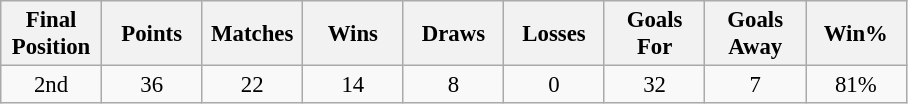<table class="wikitable" style="font-size: 95%; text-align: center;">
<tr>
<th width=60>Final Position</th>
<th width=60>Points</th>
<th width=60>Matches</th>
<th width=60>Wins</th>
<th width=60>Draws</th>
<th width=60>Losses</th>
<th width=60>Goals For</th>
<th width=60>Goals Away</th>
<th width=60>Win%</th>
</tr>
<tr>
<td>2nd</td>
<td>36</td>
<td>22</td>
<td>14</td>
<td>8</td>
<td>0</td>
<td>32</td>
<td>7</td>
<td>81%</td>
</tr>
</table>
